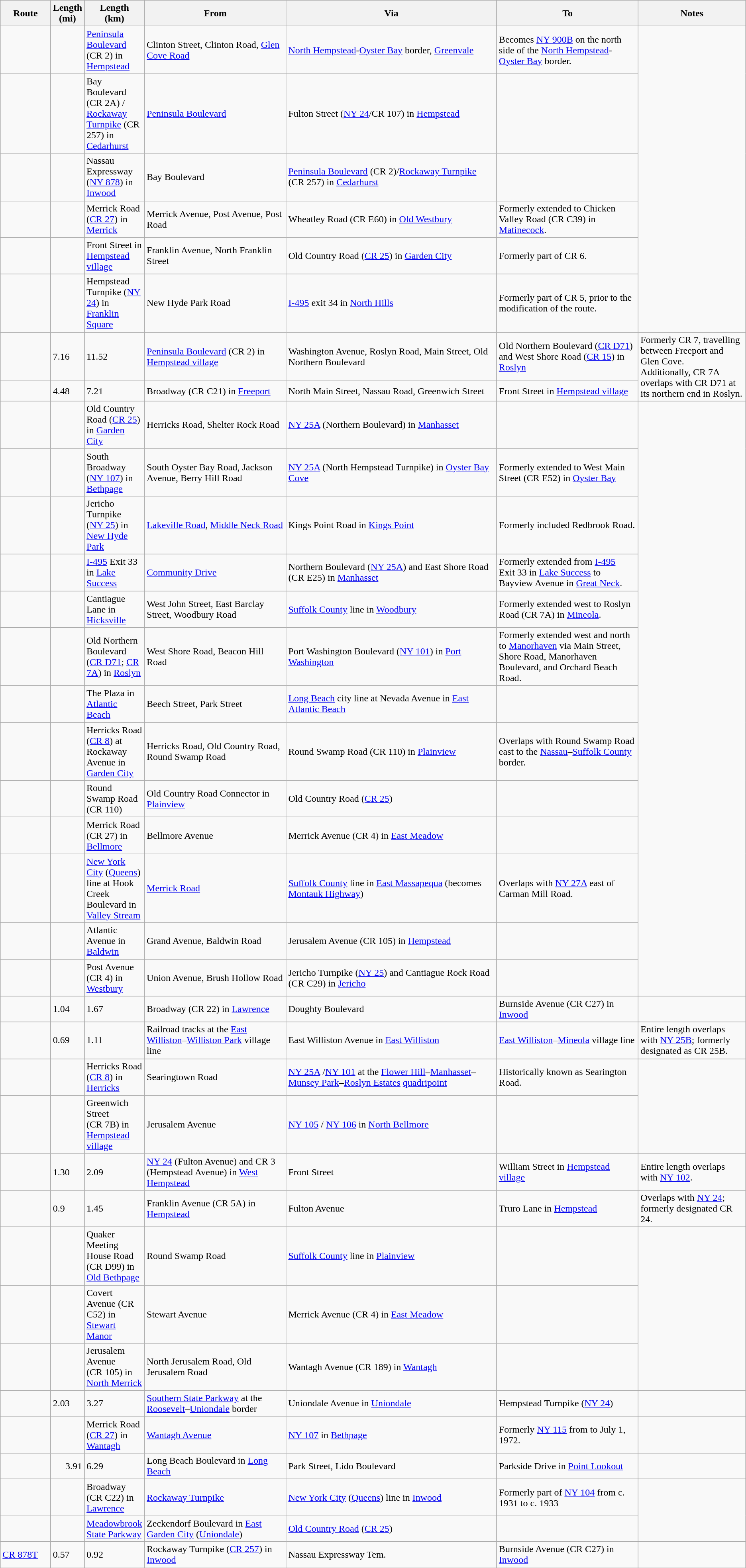<table class="wikitable sortable">
<tr>
<th width=7%>Route</th>
<th width=4%>Length<br>(mi)</th>
<th width=4%>Length<br>(km)</th>
<th width=20% class="unsortable">From</th>
<th width=30% class="unsortable">Via</th>
<th width=20% class="unsortable">To</th>
<th width=15% class="unsortable">Notes</th>
</tr>
<tr>
<td id="1"></td>
<td></td>
<td><a href='#'>Peninsula Boulevard</a> (CR 2) in <a href='#'>Hempstead</a></td>
<td>Clinton Street, Clinton Road, <a href='#'>Glen Cove Road</a></td>
<td><a href='#'>North Hempstead</a>-<a href='#'>Oyster Bay</a> border, <a href='#'>Greenvale</a></td>
<td>Becomes <a href='#'>NY&nbsp;900B</a> on the north side of the <a href='#'>North Hempstead</a>-<a href='#'>Oyster Bay</a> border.</td>
</tr>
<tr>
<td id="2"></td>
<td></td>
<td>Bay Boulevard (CR 2A) / <a href='#'>Rockaway Turnpike</a> (CR 257) in <a href='#'>Cedarhurst</a></td>
<td><a href='#'>Peninsula Boulevard</a></td>
<td>Fulton Street (<a href='#'>NY&nbsp;24</a>/CR 107) in <a href='#'>Hempstead</a></td>
<td></td>
</tr>
<tr>
<td id="2A"></td>
<td></td>
<td>Nassau Expressway (<a href='#'>NY 878</a>) in <a href='#'>Inwood</a></td>
<td>Bay Boulevard</td>
<td><a href='#'>Peninsula Boulevard</a> (CR 2)/<a href='#'>Rockaway Turnpike</a> (CR 257) in <a href='#'>Cedarhurst</a></td>
<td></td>
</tr>
<tr>
<td id="4"></td>
<td></td>
<td>Merrick Road (<a href='#'>CR 27</a>) in <a href='#'>Merrick</a></td>
<td>Merrick Avenue, Post Avenue, Post Road</td>
<td>Wheatley Road (CR E60) in <a href='#'>Old Westbury</a></td>
<td>Formerly extended to Chicken Valley Road (CR C39) in <a href='#'>Matinecock</a>.</td>
</tr>
<tr>
<td id="5A"></td>
<td></td>
<td>Front Street in <a href='#'>Hempstead village</a></td>
<td>Franklin Avenue, North Franklin Street</td>
<td>Old Country Road (<a href='#'>CR 25</a>) in <a href='#'>Garden City</a></td>
<td>Formerly part of CR 6.</td>
</tr>
<tr>
<td id="5B"></td>
<td></td>
<td>Hempstead Turnpike (<a href='#'>NY 24</a>) in <a href='#'>Franklin Square</a></td>
<td>New Hyde Park Road</td>
<td><a href='#'>I-495</a> exit 34 in <a href='#'>North Hills</a></td>
<td>Formerly part of CR 5, prior to the modification of the route.</td>
</tr>
<tr>
<td></td>
<td>7.16</td>
<td>11.52</td>
<td><a href='#'>Peninsula Boulevard</a> (CR 2) in <a href='#'>Hempstead village</a></td>
<td>Washington Avenue, Roslyn Road, Main Street, Old Northern Boulevard</td>
<td>Old Northern Boulevard (<a href='#'>CR D71</a>) and West Shore Road (<a href='#'>CR 15</a>) in <a href='#'>Roslyn</a></td>
<td rowspan="2">Formerly CR 7, travelling between Freeport and Glen Cove.<br>Additionally, CR 7A overlaps with CR D71 at its northern end in Roslyn.</td>
</tr>
<tr>
<td></td>
<td>4.48</td>
<td>7.21</td>
<td>Broadway (CR C21) in <a href='#'>Freeport</a></td>
<td>North Main Street, Nassau Road, Greenwich Street</td>
<td>Front Street in <a href='#'>Hempstead village</a></td>
</tr>
<tr>
<td id="8"></td>
<td></td>
<td>Old Country Road (<a href='#'>CR 25</a>) in <a href='#'>Garden City</a></td>
<td>Herricks Road, Shelter Rock Road</td>
<td><a href='#'>NY&nbsp;25A</a> (Northern Boulevard) in <a href='#'>Manhasset</a></td>
<td></td>
</tr>
<tr>
<td id="9"></td>
<td></td>
<td>South Broadway (<a href='#'>NY&nbsp;107</a>) in <a href='#'>Bethpage</a></td>
<td>South Oyster Bay Road, Jackson Avenue, Berry Hill Road</td>
<td><a href='#'>NY 25A</a> (North Hempstead Turnpike) in <a href='#'>Oyster Bay Cove</a></td>
<td>Formerly extended to West Main Street (CR E52) in <a href='#'>Oyster Bay</a></td>
</tr>
<tr>
<td id="11"></td>
<td></td>
<td>Jericho Turnpike (<a href='#'>NY&nbsp;25</a>) in <a href='#'>New Hyde Park</a></td>
<td><a href='#'>Lakeville Road</a>, <a href='#'>Middle Neck Road</a></td>
<td>Kings Point Road in <a href='#'>Kings Point</a></td>
<td>Formerly included Redbrook Road.</td>
</tr>
<tr>
<td id="11A"></td>
<td></td>
<td><a href='#'>I-495</a> Exit 33 in <a href='#'>Lake Success</a></td>
<td><a href='#'>Community Drive</a></td>
<td>Northern Boulevard (<a href='#'>NY 25A</a>) and East Shore Road (CR E25) in <a href='#'>Manhasset</a></td>
<td>Formerly extended from <a href='#'>I-495</a> Exit 33 in <a href='#'>Lake Success</a> to Bayview Avenue in <a href='#'>Great Neck</a>.</td>
</tr>
<tr>
<td id="12"></td>
<td></td>
<td>Cantiague Lane in <a href='#'>Hicksville</a></td>
<td>West John Street, East Barclay Street, Woodbury Road</td>
<td><a href='#'>Suffolk County</a> line in <a href='#'>Woodbury</a></td>
<td>Formerly extended west to Roslyn Road (CR 7A) in <a href='#'>Mineola</a>.</td>
</tr>
<tr>
<td id="15"></td>
<td></td>
<td>Old Northern Boulevard (<a href='#'>CR D71</a>; <a href='#'>CR 7A</a>) in <a href='#'>Roslyn</a></td>
<td>West Shore Road, Beacon Hill Road</td>
<td>Port Washington Boulevard (<a href='#'>NY 101</a>) in <a href='#'>Port Washington</a></td>
<td>Formerly extended west and north to <a href='#'>Manorhaven</a> via Main Street, Shore Road, Manorhaven Boulevard, and Orchard Beach Road.</td>
</tr>
<tr>
<td id="22"></td>
<td></td>
<td>The Plaza in <a href='#'>Atlantic Beach</a></td>
<td>Beech Street, Park Street</td>
<td><a href='#'>Long Beach</a> city line at Nevada Avenue in <a href='#'>East Atlantic Beach</a></td>
<td></td>
</tr>
<tr>
<td id="25"></td>
<td></td>
<td>Herricks Road (<a href='#'>CR 8</a>) at Rockaway Avenue in <a href='#'>Garden City</a></td>
<td>Herricks Road, Old Country Road, Round Swamp Road</td>
<td>Round Swamp Road (CR 110) in <a href='#'>Plainview</a></td>
<td>Overlaps with Round Swamp Road east to the <a href='#'>Nassau</a>–<a href='#'>Suffolk County</a> border.</td>
</tr>
<tr>
<td id="25S"></td>
<td></td>
<td>Round Swamp Road (CR 110)</td>
<td>Old Country Road Connector in <a href='#'>Plainview</a></td>
<td>Old Country Road (<a href='#'>CR 25</a>)</td>
<td></td>
</tr>
<tr>
<td id="26"></td>
<td></td>
<td>Merrick Road (CR 27) in <a href='#'>Bellmore</a></td>
<td>Bellmore Avenue</td>
<td>Merrick Avenue (CR 4) in <a href='#'>East Meadow</a></td>
<td></td>
</tr>
<tr>
<td id="27"></td>
<td></td>
<td><a href='#'>New York City</a> (<a href='#'>Queens</a>) line at Hook Creek Boulevard in <a href='#'>Valley Stream</a></td>
<td><a href='#'>Merrick Road</a></td>
<td><a href='#'>Suffolk County</a> line in <a href='#'>East Massapequa</a> (becomes <a href='#'>Montauk Highway</a>)</td>
<td>Overlaps with <a href='#'>NY&nbsp;27A</a> east of Carman Mill Road.</td>
</tr>
<tr>
<td id="55"></td>
<td></td>
<td>Atlantic Avenue in <a href='#'>Baldwin</a></td>
<td>Grand Avenue, Baldwin Road</td>
<td>Jerusalem Avenue (CR 105) in <a href='#'>Hempstead</a></td>
<td></td>
</tr>
<tr>
<td id="63"></td>
<td></td>
<td>Post Avenue (CR 4) in <a href='#'>Westbury</a></td>
<td>Union Avenue, Brush Hollow Road</td>
<td>Jericho Turnpike (<a href='#'>NY&nbsp;25</a>) and Cantiague Rock Road (CR C29) in <a href='#'>Jericho</a></td>
<td></td>
</tr>
<tr>
<td></td>
<td>1.04</td>
<td>1.67</td>
<td>Broadway (CR 22) in <a href='#'>Lawrence</a></td>
<td>Doughty Boulevard</td>
<td>Burnside Avenue (CR C27) in <a href='#'>Inwood</a></td>
<td></td>
</tr>
<tr>
<td></td>
<td>0.69</td>
<td>1.11</td>
<td>Railroad tracks at the <a href='#'>East Williston</a>–<a href='#'>Williston Park</a> village line</td>
<td>East Williston Avenue in <a href='#'>East Williston</a></td>
<td><a href='#'>East Williston</a>–<a href='#'>Mineola</a> village line</td>
<td>Entire length overlaps with <a href='#'>NY 25B</a>; formerly designated as CR 25B.</td>
</tr>
<tr>
<td id="101"></td>
<td></td>
<td>Herricks Road (<a href='#'>CR 8</a>) in <a href='#'>Herricks</a></td>
<td>Searingtown Road</td>
<td><a href='#'>NY 25A</a> /<a href='#'>NY 101</a> at the <a href='#'>Flower Hill</a>–<a href='#'>Manhasset</a>–<a href='#'>Munsey Park</a>–<a href='#'>Roslyn Estates</a> <a href='#'>quadripoint</a></td>
<td>Historically known as Searington Road.</td>
</tr>
<tr>
<td id="105"></td>
<td></td>
<td>Greenwich Street (CR 7B) in <a href='#'>Hempstead village</a></td>
<td>Jerusalem Avenue</td>
<td><a href='#'>NY 105</a> / <a href='#'>NY 106</a> in <a href='#'>North Bellmore</a></td>
<td></td>
</tr>
<tr>
<td></td>
<td>1.30</td>
<td>2.09</td>
<td><a href='#'>NY 24</a> (Fulton Avenue) and CR 3 (Hempstead Avenue) in <a href='#'>West Hempstead</a></td>
<td>Front Street</td>
<td>William Street in <a href='#'>Hempstead village</a></td>
<td>Entire length overlaps with <a href='#'>NY 102</a>.</td>
</tr>
<tr>
<td></td>
<td>0.9</td>
<td>1.45</td>
<td>Franklin Avenue (CR 5A) in <a href='#'>Hempstead</a></td>
<td>Fulton Avenue</td>
<td>Truro Lane in <a href='#'>Hempstead</a></td>
<td>Overlaps with <a href='#'>NY 24</a>; formerly designated CR 24.</td>
</tr>
<tr>
<td id="110"></td>
<td></td>
<td>Quaker Meeting House Road (CR D99) in <a href='#'>Old Bethpage</a></td>
<td>Round Swamp Road</td>
<td><a href='#'>Suffolk County</a> line in <a href='#'>Plainview</a></td>
<td></td>
</tr>
<tr>
<td id="177"></td>
<td></td>
<td>Covert Avenue (CR C52) in <a href='#'>Stewart Manor</a></td>
<td>Stewart Avenue</td>
<td>Merrick Avenue (CR 4) in <a href='#'>East Meadow</a></td>
<td></td>
</tr>
<tr>
<td id="181"></td>
<td></td>
<td>Jerusalem Avenue (CR 105) in <a href='#'>North Merrick</a></td>
<td>North Jerusalem Road, Old Jerusalem Road</td>
<td>Wantagh Avenue (CR 189) in <a href='#'>Wantagh</a></td>
<td></td>
</tr>
<tr>
<td></td>
<td>2.03</td>
<td>3.27</td>
<td><a href='#'>Southern State Parkway</a> at the <a href='#'>Roosevelt</a>–<a href='#'>Uniondale</a> border</td>
<td>Uniondale Avenue in <a href='#'>Uniondale</a></td>
<td>Hempstead Turnpike (<a href='#'>NY 24</a>)</td>
<td></td>
</tr>
<tr>
<td id="189"></td>
<td></td>
<td>Merrick Road (<a href='#'>CR 27</a>) in <a href='#'>Wantagh</a></td>
<td><a href='#'>Wantagh Avenue</a></td>
<td><a href='#'>NY&nbsp;107</a> in <a href='#'>Bethpage</a></td>
<td>Formerly <a href='#'>NY 115</a> from  to July 1, 1972.</td>
</tr>
<tr>
<td id="231"></td>
<td style="text-align:right;" data-sort-value="7003711330048000000">3.91</td>
<td>6.29</td>
<td>Long Beach Boulevard in <a href='#'>Long Beach</a></td>
<td>Park Street, Lido Boulevard</td>
<td>Parkside Drive in <a href='#'>Point Lookout</a></td>
<td></td>
</tr>
<tr>
<td id="257"></td>
<td></td>
<td>Broadway (CR C22) in <a href='#'>Lawrence</a></td>
<td><a href='#'>Rockaway Turnpike</a></td>
<td><a href='#'>New York City</a> (<a href='#'>Queens</a>) line in <a href='#'>Inwood</a></td>
<td>Formerly part of <a href='#'>NY 104</a> from c. 1931 to c. 1933</td>
</tr>
<tr>
<td id="260"></td>
<td></td>
<td><a href='#'>Meadowbrook State Parkway</a></td>
<td>Zeckendorf Boulevard in <a href='#'>East Garden City</a> (<a href='#'>Uniondale</a>)</td>
<td><a href='#'>Old Country Road</a> (<a href='#'>CR 25</a>)</td>
<td></td>
</tr>
<tr>
<td><a href='#'>CR 878T</a></td>
<td>0.57</td>
<td>0.92</td>
<td>Rockaway Turnpike (<a href='#'>CR 257</a>) in <a href='#'>Inwood</a></td>
<td>Nassau Expressway Tem.</td>
<td>Burnside Avenue (CR C27) in <a href='#'>Inwood</a></td>
<td></td>
</tr>
</table>
